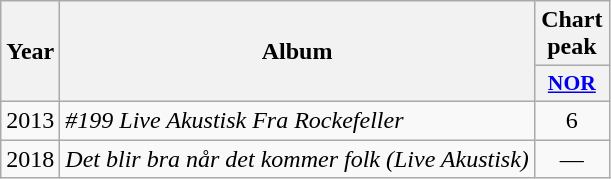<table class="wikitable">
<tr>
<th scope="col" rowspan="2">Year</th>
<th scope="col" rowspan="2">Album</th>
<th scope="col" colspan="1">Chart peak</th>
</tr>
<tr>
<th scope="col" style="width:3em; font-size:90%"><a href='#'>NOR</a><br></th>
</tr>
<tr>
<td>2013</td>
<td><em>#199 Live Akustisk Fra Rockefeller</em></td>
<td align="center">6</td>
</tr>
<tr>
<td>2018</td>
<td><em>Det blir bra når det kommer folk (Live Akustisk)</em></td>
<td align="center">—</td>
</tr>
</table>
